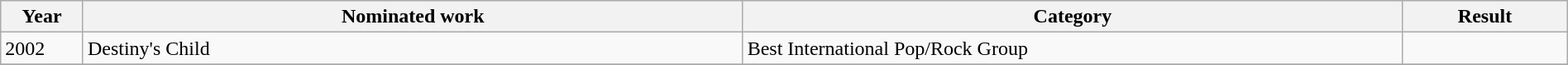<table class="wikitable" width="100%">
<tr>
<th width="5%">Year</th>
<th width="40%">Nominated work</th>
<th width="40%">Category</th>
<th width="10%">Result</th>
</tr>
<tr>
<td>2002</td>
<td>Destiny's Child</td>
<td>Best International Pop/Rock Group</td>
<td></td>
</tr>
<tr>
</tr>
</table>
